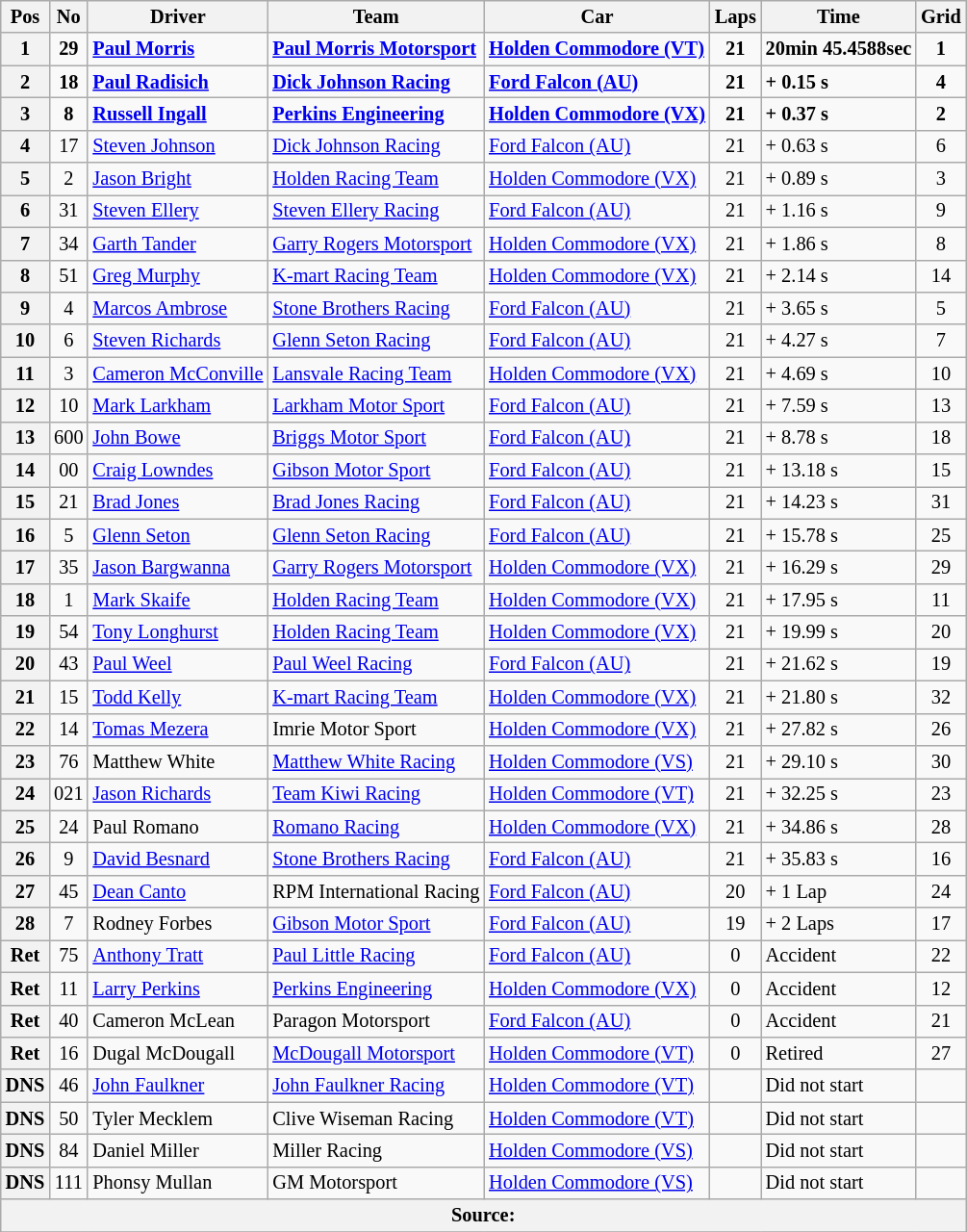<table class="wikitable" style="font-size: 85%;">
<tr>
<th>Pos</th>
<th>No</th>
<th>Driver</th>
<th>Team</th>
<th>Car</th>
<th>Laps</th>
<th>Time</th>
<th>Grid</th>
</tr>
<tr>
<th>1</th>
<td align=center><strong>29</strong></td>
<td><strong> <a href='#'>Paul Morris</a></strong></td>
<td><strong><a href='#'>Paul Morris Motorsport</a></strong></td>
<td><strong><a href='#'>Holden Commodore (VT)</a></strong></td>
<td align=center><strong>21</strong></td>
<td><strong>20min 45.4588sec</strong></td>
<td align=center><strong>1</strong></td>
</tr>
<tr>
<th>2</th>
<td align=center><strong>18</strong></td>
<td><strong> <a href='#'>Paul Radisich</a></strong></td>
<td><strong><a href='#'>Dick Johnson Racing</a></strong></td>
<td><strong><a href='#'>Ford Falcon (AU)</a></strong></td>
<td align=center><strong>21</strong></td>
<td><strong>+ 0.15 s</strong></td>
<td align=center><strong>4</strong></td>
</tr>
<tr>
<th>3</th>
<td align=center><strong>8</strong></td>
<td><strong> <a href='#'>Russell Ingall</a></strong></td>
<td><strong><a href='#'>Perkins Engineering</a></strong></td>
<td><strong><a href='#'>Holden Commodore (VX)</a></strong></td>
<td align=center><strong>21</strong></td>
<td><strong>+ 0.37 s</strong></td>
<td align=center><strong>2</strong></td>
</tr>
<tr>
<th>4</th>
<td align=center>17</td>
<td> <a href='#'>Steven Johnson</a></td>
<td><a href='#'>Dick Johnson Racing</a></td>
<td><a href='#'>Ford Falcon (AU)</a></td>
<td align=center>21</td>
<td>+ 0.63 s</td>
<td align=center>6</td>
</tr>
<tr>
<th>5</th>
<td align=center>2</td>
<td> <a href='#'>Jason Bright</a></td>
<td><a href='#'>Holden Racing Team</a></td>
<td><a href='#'>Holden Commodore (VX)</a></td>
<td align=center>21</td>
<td>+ 0.89 s</td>
<td align=center>3</td>
</tr>
<tr>
<th>6</th>
<td align=center>31</td>
<td> <a href='#'>Steven Ellery</a></td>
<td><a href='#'>Steven Ellery Racing</a></td>
<td><a href='#'>Ford Falcon (AU)</a></td>
<td align=center>21</td>
<td>+ 1.16 s</td>
<td align=center>9</td>
</tr>
<tr>
<th>7</th>
<td align=center>34</td>
<td> <a href='#'>Garth Tander</a></td>
<td><a href='#'>Garry Rogers Motorsport</a></td>
<td><a href='#'>Holden Commodore (VX)</a></td>
<td align=center>21</td>
<td>+ 1.86 s</td>
<td align=center>8</td>
</tr>
<tr>
<th>8</th>
<td align=center>51</td>
<td> <a href='#'>Greg Murphy</a></td>
<td><a href='#'>K-mart Racing Team</a></td>
<td><a href='#'>Holden Commodore (VX)</a></td>
<td align=center>21</td>
<td>+ 2.14 s</td>
<td align=center>14</td>
</tr>
<tr>
<th>9</th>
<td align=center>4</td>
<td> <a href='#'>Marcos Ambrose</a></td>
<td><a href='#'>Stone Brothers Racing</a></td>
<td><a href='#'>Ford Falcon (AU)</a></td>
<td align=center>21</td>
<td>+ 3.65 s</td>
<td align=center>5</td>
</tr>
<tr>
<th>10</th>
<td align=center>6</td>
<td> <a href='#'>Steven Richards</a></td>
<td><a href='#'>Glenn Seton Racing</a></td>
<td><a href='#'>Ford Falcon (AU)</a></td>
<td align=center>21</td>
<td>+ 4.27 s</td>
<td align=center>7</td>
</tr>
<tr>
<th>11</th>
<td align=center>3</td>
<td> <a href='#'>Cameron McConville</a></td>
<td><a href='#'>Lansvale Racing Team</a></td>
<td><a href='#'>Holden Commodore (VX)</a></td>
<td align=center>21</td>
<td>+ 4.69 s</td>
<td align=center>10</td>
</tr>
<tr>
<th>12</th>
<td align=center>10</td>
<td> <a href='#'>Mark Larkham</a></td>
<td><a href='#'>Larkham Motor Sport</a></td>
<td><a href='#'>Ford Falcon (AU)</a></td>
<td align=center>21</td>
<td>+ 7.59 s</td>
<td align=center>13</td>
</tr>
<tr>
<th>13</th>
<td align=center>600</td>
<td> <a href='#'>John Bowe</a></td>
<td><a href='#'>Briggs Motor Sport</a></td>
<td><a href='#'>Ford Falcon (AU)</a></td>
<td align=center>21</td>
<td>+ 8.78 s</td>
<td align=center>18</td>
</tr>
<tr>
<th>14</th>
<td align=center>00</td>
<td> <a href='#'>Craig Lowndes</a></td>
<td><a href='#'>Gibson Motor Sport</a></td>
<td><a href='#'>Ford Falcon (AU)</a></td>
<td align=center>21</td>
<td>+ 13.18 s</td>
<td align=center>15</td>
</tr>
<tr>
<th>15</th>
<td align=center>21</td>
<td> <a href='#'>Brad Jones</a></td>
<td><a href='#'>Brad Jones Racing</a></td>
<td><a href='#'>Ford Falcon (AU)</a></td>
<td align=center>21</td>
<td>+ 14.23 s</td>
<td align=center>31</td>
</tr>
<tr>
<th>16</th>
<td align=center>5</td>
<td> <a href='#'>Glenn Seton</a></td>
<td><a href='#'>Glenn Seton Racing</a></td>
<td><a href='#'>Ford Falcon (AU)</a></td>
<td align=center>21</td>
<td>+ 15.78 s</td>
<td align=center>25</td>
</tr>
<tr>
<th>17</th>
<td align=center>35</td>
<td> <a href='#'>Jason Bargwanna</a></td>
<td><a href='#'>Garry Rogers Motorsport</a></td>
<td><a href='#'>Holden Commodore (VX)</a></td>
<td align=center>21</td>
<td>+ 16.29 s</td>
<td align=center>29</td>
</tr>
<tr>
<th>18</th>
<td align=center>1</td>
<td> <a href='#'>Mark Skaife</a></td>
<td><a href='#'>Holden Racing Team</a></td>
<td><a href='#'>Holden Commodore (VX)</a></td>
<td align=center>21</td>
<td>+ 17.95 s</td>
<td align=center>11</td>
</tr>
<tr>
<th>19</th>
<td align=center>54</td>
<td> <a href='#'>Tony Longhurst</a></td>
<td><a href='#'>Holden Racing Team</a></td>
<td><a href='#'>Holden Commodore (VX)</a></td>
<td align=center>21</td>
<td>+ 19.99 s</td>
<td align=center>20</td>
</tr>
<tr>
<th>20</th>
<td align=center>43</td>
<td> <a href='#'>Paul Weel</a></td>
<td><a href='#'>Paul Weel Racing</a></td>
<td><a href='#'>Ford Falcon (AU)</a></td>
<td align=center>21</td>
<td>+ 21.62 s</td>
<td align=center>19</td>
</tr>
<tr>
<th>21</th>
<td align=center>15</td>
<td> <a href='#'>Todd Kelly</a></td>
<td><a href='#'>K-mart Racing Team</a></td>
<td><a href='#'>Holden Commodore (VX)</a></td>
<td align=center>21</td>
<td>+ 21.80 s</td>
<td align=center>32</td>
</tr>
<tr>
<th>22</th>
<td align=center>14</td>
<td> <a href='#'>Tomas Mezera</a></td>
<td>Imrie Motor Sport</td>
<td><a href='#'>Holden Commodore (VX)</a></td>
<td align=center>21</td>
<td>+ 27.82 s</td>
<td align=center>26</td>
</tr>
<tr>
<th>23</th>
<td align=center>76</td>
<td> Matthew White</td>
<td><a href='#'>Matthew White Racing</a></td>
<td><a href='#'>Holden Commodore (VS)</a></td>
<td align=center>21</td>
<td>+ 29.10 s</td>
<td align=center>30</td>
</tr>
<tr>
<th>24</th>
<td align=center>021</td>
<td> <a href='#'>Jason Richards</a></td>
<td><a href='#'>Team Kiwi Racing</a></td>
<td><a href='#'>Holden Commodore (VT)</a></td>
<td align=center>21</td>
<td>+ 32.25 s</td>
<td align=center>23</td>
</tr>
<tr>
<th>25</th>
<td align=center>24</td>
<td> Paul Romano</td>
<td><a href='#'>Romano Racing</a></td>
<td><a href='#'>Holden Commodore (VX)</a></td>
<td align=center>21</td>
<td>+ 34.86 s</td>
<td align=center>28</td>
</tr>
<tr>
<th>26</th>
<td align=center>9</td>
<td> <a href='#'>David Besnard</a></td>
<td><a href='#'>Stone Brothers Racing</a></td>
<td><a href='#'>Ford Falcon (AU)</a></td>
<td align=center>21</td>
<td>+ 35.83 s</td>
<td align=center>16</td>
</tr>
<tr>
<th>27</th>
<td align=center>45</td>
<td> <a href='#'>Dean Canto</a></td>
<td>RPM International Racing</td>
<td><a href='#'>Ford Falcon (AU)</a></td>
<td align=center>20</td>
<td>+ 1 Lap</td>
<td align=center>24</td>
</tr>
<tr>
<th>28</th>
<td align=center>7</td>
<td> Rodney Forbes</td>
<td><a href='#'>Gibson Motor Sport</a></td>
<td><a href='#'>Ford Falcon (AU)</a></td>
<td align=center>19</td>
<td>+ 2 Laps</td>
<td align=center>17</td>
</tr>
<tr>
<th>Ret</th>
<td align=center>75</td>
<td> <a href='#'>Anthony Tratt</a></td>
<td><a href='#'>Paul Little Racing</a></td>
<td><a href='#'>Ford Falcon (AU)</a></td>
<td align=center>0</td>
<td>Accident</td>
<td align=center>22</td>
</tr>
<tr>
<th>Ret</th>
<td align=center>11</td>
<td> <a href='#'>Larry Perkins</a></td>
<td><a href='#'>Perkins Engineering</a></td>
<td><a href='#'>Holden Commodore (VX)</a></td>
<td align=center>0</td>
<td>Accident</td>
<td align=center>12</td>
</tr>
<tr>
<th>Ret</th>
<td align=center>40</td>
<td> Cameron McLean</td>
<td>Paragon Motorsport</td>
<td><a href='#'>Ford Falcon (AU)</a></td>
<td align=center>0</td>
<td>Accident</td>
<td align=center>21</td>
</tr>
<tr>
<th>Ret</th>
<td align=center>16</td>
<td> Dugal McDougall</td>
<td><a href='#'>McDougall Motorsport</a></td>
<td><a href='#'>Holden Commodore (VT)</a></td>
<td align=center>0</td>
<td>Retired</td>
<td align=center>27</td>
</tr>
<tr>
<th>DNS</th>
<td align=center>46</td>
<td> <a href='#'>John Faulkner</a></td>
<td><a href='#'>John Faulkner Racing</a></td>
<td><a href='#'>Holden Commodore (VT)</a></td>
<td align=center></td>
<td>Did not start</td>
<td align=center></td>
</tr>
<tr>
<th>DNS</th>
<td align=center>50</td>
<td> Tyler Mecklem</td>
<td>Clive Wiseman Racing</td>
<td><a href='#'>Holden Commodore (VT)</a></td>
<td align=center></td>
<td>Did not start</td>
<td align=center></td>
</tr>
<tr>
<th>DNS</th>
<td align=center>84</td>
<td> Daniel Miller</td>
<td>Miller Racing</td>
<td><a href='#'>Holden Commodore (VS)</a></td>
<td align=center></td>
<td>Did not start</td>
<td align=center></td>
</tr>
<tr>
<th>DNS</th>
<td align=center>111</td>
<td> Phonsy Mullan</td>
<td>GM Motorsport</td>
<td><a href='#'>Holden Commodore (VS)</a></td>
<td align=center></td>
<td>Did not start</td>
<td align=center></td>
</tr>
<tr>
<th colspan=8>Source:</th>
</tr>
<tr>
</tr>
</table>
